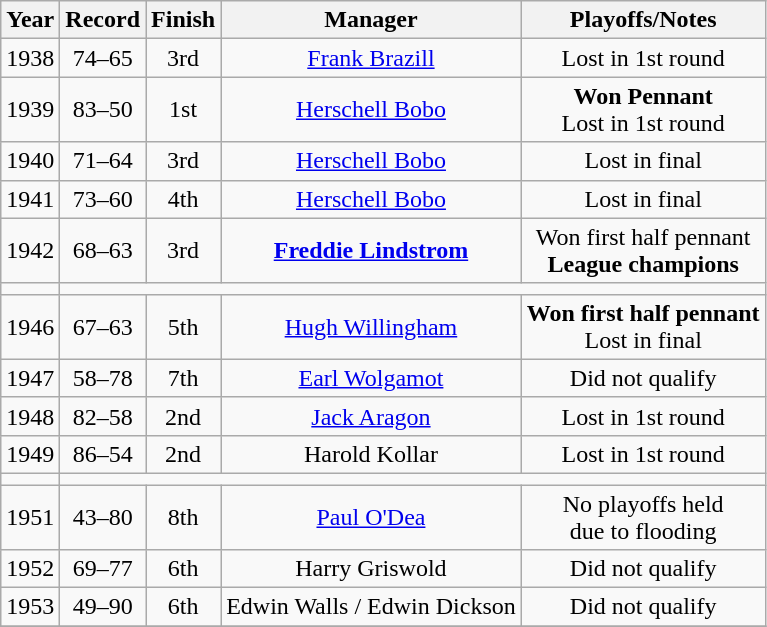<table class="wikitable">
<tr>
<th>Year</th>
<th>Record</th>
<th>Finish</th>
<th>Manager</th>
<th>Playoffs/Notes</th>
</tr>
<tr align=center>
<td>1938</td>
<td>74–65</td>
<td>3rd</td>
<td><a href='#'>Frank Brazill</a></td>
<td>Lost in 1st round</td>
</tr>
<tr align=center>
<td>1939</td>
<td>83–50</td>
<td>1st</td>
<td><a href='#'>Herschell Bobo</a></td>
<td><strong>Won Pennant</strong><br>Lost in 1st round</td>
</tr>
<tr align=center>
<td>1940</td>
<td>71–64</td>
<td>3rd</td>
<td><a href='#'>Herschell Bobo</a></td>
<td>Lost in final</td>
</tr>
<tr align=center>
<td>1941</td>
<td>73–60</td>
<td>4th</td>
<td><a href='#'>Herschell Bobo</a></td>
<td>Lost in final</td>
</tr>
<tr align=center>
<td>1942</td>
<td>68–63</td>
<td>3rd</td>
<td><strong><a href='#'>Freddie Lindstrom</a></strong></td>
<td>Won first half pennant<br><strong>League champions</strong></td>
</tr>
<tr align=center>
<td></td>
</tr>
<tr align=center>
<td>1946</td>
<td>67–63</td>
<td>5th</td>
<td><a href='#'>Hugh Willingham</a></td>
<td><strong>Won first half pennant</strong><br>Lost in final</td>
</tr>
<tr align=center>
<td>1947</td>
<td>58–78</td>
<td>7th</td>
<td><a href='#'>Earl Wolgamot</a></td>
<td>Did not qualify</td>
</tr>
<tr align=center>
<td>1948</td>
<td>82–58</td>
<td>2nd</td>
<td><a href='#'>Jack Aragon</a></td>
<td>Lost in 1st round</td>
</tr>
<tr align=center>
<td>1949</td>
<td>86–54</td>
<td>2nd</td>
<td>Harold Kollar</td>
<td>Lost in 1st round</td>
</tr>
<tr align=center>
<td></td>
</tr>
<tr align=center>
<td>1951</td>
<td>43–80</td>
<td>8th</td>
<td><a href='#'>Paul O'Dea</a></td>
<td>No playoffs held<br> due to flooding</td>
</tr>
<tr align=center>
<td>1952</td>
<td>69–77</td>
<td>6th</td>
<td>Harry Griswold</td>
<td>Did not qualify</td>
</tr>
<tr align=center>
<td>1953</td>
<td>49–90</td>
<td>6th</td>
<td>Edwin Walls / Edwin Dickson</td>
<td>Did not qualify</td>
</tr>
<tr align=center>
</tr>
</table>
